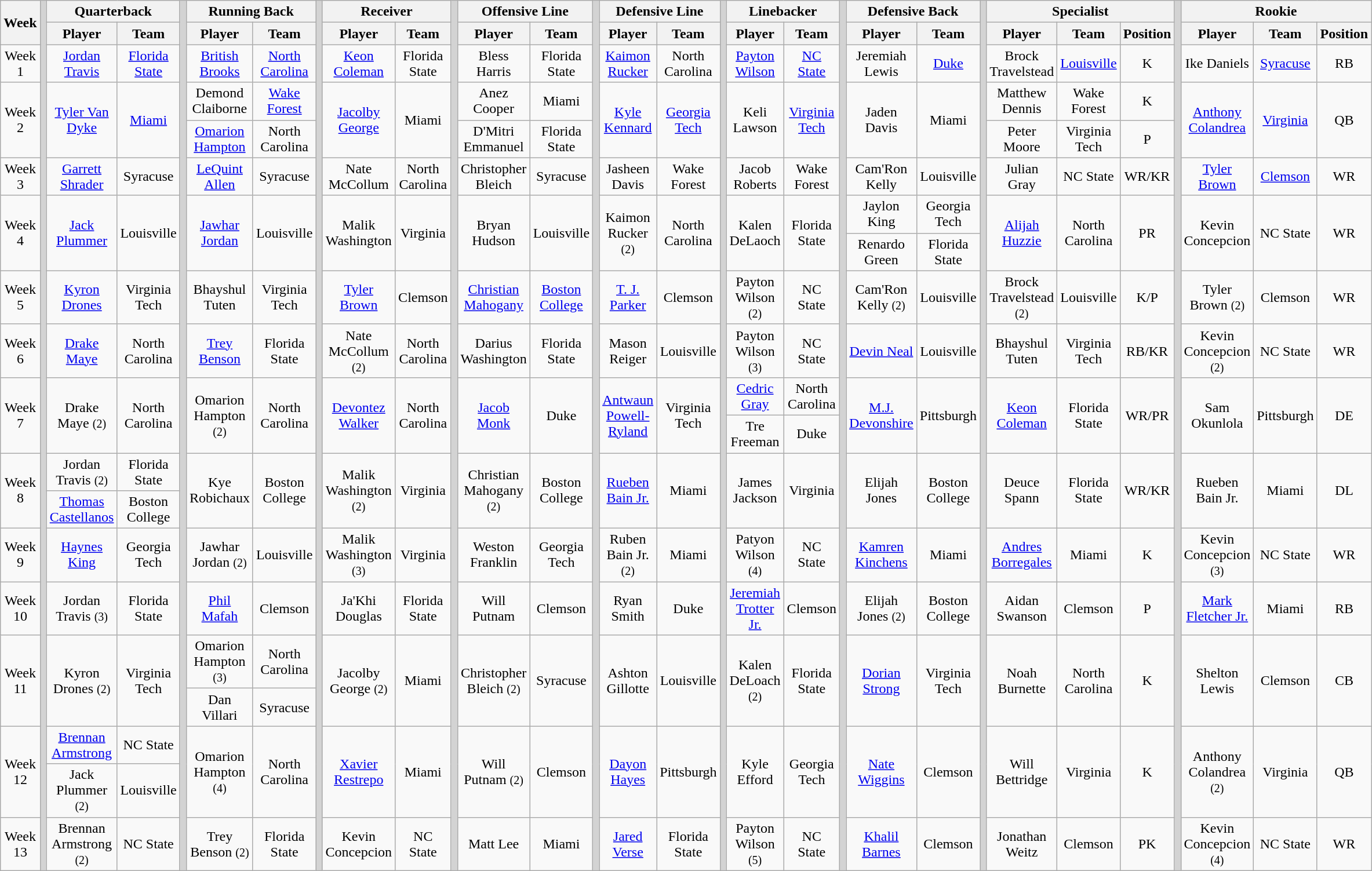<table class="wikitable" border="1" style="text-align: center;">
<tr>
<th rowspan="2">Week</th>
<th rowSpan="21" style="background-color:lightgrey;"></th>
<th colspan="2">Quarterback</th>
<th rowSpan="21" style="background-color:lightgrey;"></th>
<th colspan="2">Running Back</th>
<th rowSpan="21" style="background-color:lightgrey;"></th>
<th colspan="2">Receiver</th>
<th rowSpan="21" style="background-color:lightgrey;"></th>
<th colspan="2">Offensive Line</th>
<th rowSpan="21" style="background-color:lightgrey;"></th>
<th colspan="2">Defensive Line</th>
<th rowSpan="21" style="background-color:lightgrey;"></th>
<th colspan="2">Linebacker</th>
<th rowSpan="21" style="background-color:lightgrey;"></th>
<th colspan="2">Defensive Back</th>
<th rowSpan="21" style="background-color:lightgrey;"></th>
<th colspan="3">Specialist</th>
<th rowSpan="21" style="background-color:lightgrey;"></th>
<th colspan="3">Rookie</th>
</tr>
<tr>
<th>Player</th>
<th>Team</th>
<th>Player</th>
<th>Team</th>
<th>Player</th>
<th>Team</th>
<th>Player</th>
<th>Team</th>
<th>Player</th>
<th>Team</th>
<th>Player</th>
<th>Team</th>
<th>Player</th>
<th>Team</th>
<th>Player</th>
<th>Team</th>
<th>Position</th>
<th>Player</th>
<th>Team</th>
<th>Position</th>
</tr>
<tr>
<td>Week 1</td>
<td><a href='#'>Jordan Travis</a></td>
<td><a href='#'>Florida State</a></td>
<td><a href='#'>British Brooks</a></td>
<td><a href='#'>North Carolina</a></td>
<td><a href='#'>Keon Coleman</a></td>
<td>Florida State</td>
<td>Bless Harris</td>
<td>Florida State</td>
<td><a href='#'>Kaimon Rucker</a></td>
<td>North Carolina</td>
<td><a href='#'>Payton Wilson</a></td>
<td><a href='#'>NC State</a></td>
<td>Jeremiah Lewis</td>
<td><a href='#'>Duke</a></td>
<td>Brock Travelstead</td>
<td><a href='#'>Louisville</a></td>
<td>K</td>
<td>Ike Daniels</td>
<td><a href='#'>Syracuse</a></td>
<td>RB</td>
</tr>
<tr>
<td rowspan=2>Week 2</td>
<td rowspan=2><a href='#'>Tyler Van Dyke</a></td>
<td rowspan=2><a href='#'>Miami</a></td>
<td>Demond Claiborne</td>
<td><a href='#'>Wake Forest</a></td>
<td rowspan=2><a href='#'>Jacolby George</a></td>
<td rowspan=2>Miami</td>
<td>Anez Cooper</td>
<td>Miami</td>
<td rowspan=2><a href='#'>Kyle Kennard</a></td>
<td rowspan=2><a href='#'>Georgia Tech</a></td>
<td rowspan=2>Keli Lawson</td>
<td rowspan=2><a href='#'>Virginia Tech</a></td>
<td rowspan=2>Jaden Davis</td>
<td rowspan=2>Miami</td>
<td>Matthew Dennis</td>
<td>Wake Forest</td>
<td>K</td>
<td rowspan=2><a href='#'>Anthony Colandrea</a></td>
<td rowspan=2><a href='#'>Virginia</a></td>
<td rowspan=2>QB</td>
</tr>
<tr>
<td><a href='#'>Omarion Hampton</a></td>
<td>North Carolina</td>
<td>D'Mitri Emmanuel</td>
<td>Florida State</td>
<td>Peter Moore</td>
<td>Virginia Tech</td>
<td>P</td>
</tr>
<tr>
<td>Week 3</td>
<td><a href='#'>Garrett Shrader</a></td>
<td>Syracuse</td>
<td><a href='#'>LeQuint Allen</a></td>
<td>Syracuse</td>
<td>Nate McCollum</td>
<td>North Carolina</td>
<td>Christopher Bleich</td>
<td>Syracuse</td>
<td>Jasheen Davis</td>
<td>Wake Forest</td>
<td>Jacob Roberts</td>
<td>Wake Forest</td>
<td>Cam'Ron Kelly</td>
<td>Louisville</td>
<td>Julian Gray</td>
<td>NC State</td>
<td>WR/KR</td>
<td><a href='#'>Tyler Brown</a></td>
<td><a href='#'>Clemson</a></td>
<td>WR</td>
</tr>
<tr>
<td rowspan=2>Week 4</td>
<td rowspan=2><a href='#'>Jack Plummer</a></td>
<td rowspan=2>Louisville</td>
<td rowspan=2><a href='#'>Jawhar Jordan</a></td>
<td rowspan=2>Louisville</td>
<td rowspan=2>Malik Washington</td>
<td rowspan=2>Virginia</td>
<td rowspan=2>Bryan Hudson</td>
<td rowspan=2>Louisville</td>
<td rowspan=2>Kaimon Rucker <small>(2)</small></td>
<td rowspan=2>North Carolina</td>
<td rowspan=2>Kalen DeLaoch</td>
<td rowspan=2>Florida State</td>
<td>Jaylon King</td>
<td>Georgia Tech</td>
<td rowspan=2><a href='#'>Alijah Huzzie</a></td>
<td rowspan=2>North Carolina</td>
<td rowspan=2>PR</td>
<td rowspan=2>Kevin Concepcion</td>
<td rowspan=2>NC State</td>
<td rowspan=2>WR</td>
</tr>
<tr>
<td>Renardo Green</td>
<td>Florida State</td>
</tr>
<tr>
<td>Week 5</td>
<td><a href='#'>Kyron Drones</a></td>
<td>Virginia Tech</td>
<td>Bhayshul Tuten</td>
<td>Virginia Tech</td>
<td><a href='#'>Tyler Brown</a></td>
<td>Clemson</td>
<td><a href='#'>Christian Mahogany</a></td>
<td><a href='#'>Boston College</a></td>
<td><a href='#'>T. J. Parker</a></td>
<td>Clemson</td>
<td>Payton Wilson <small>(2)</small></td>
<td>NC State</td>
<td>Cam'Ron Kelly <small>(2)</small></td>
<td>Louisville</td>
<td>Brock Travelstead <small>(2)</small></td>
<td>Louisville</td>
<td>K/P</td>
<td>Tyler Brown <small>(2)</small></td>
<td>Clemson</td>
<td>WR</td>
</tr>
<tr>
<td>Week 6</td>
<td><a href='#'>Drake Maye</a></td>
<td>North Carolina</td>
<td><a href='#'>Trey Benson</a></td>
<td>Florida State</td>
<td>Nate McCollum <small>(2)</small></td>
<td>North Carolina</td>
<td>Darius Washington</td>
<td>Florida State</td>
<td>Mason Reiger</td>
<td>Louisville</td>
<td>Payton Wilson <small>(3)</small></td>
<td>NC State</td>
<td><a href='#'>Devin Neal</a></td>
<td>Louisville</td>
<td>Bhayshul Tuten</td>
<td>Virginia Tech</td>
<td>RB/KR</td>
<td>Kevin Concepcion <small>(2)</small></td>
<td>NC State</td>
<td>WR</td>
</tr>
<tr>
<td rowspan=2>Week 7</td>
<td rowspan=2>Drake Maye <small>(2)</small></td>
<td rowspan=2>North Carolina</td>
<td rowspan=2>Omarion Hampton <small>(2)</small></td>
<td rowspan=2>North Carolina</td>
<td rowspan=2><a href='#'>Devontez Walker</a></td>
<td rowspan=2>North Carolina</td>
<td rowspan=2><a href='#'>Jacob Monk</a></td>
<td rowspan=2>Duke</td>
<td rowspan=2><a href='#'>Antwaun Powell-Ryland</a></td>
<td rowspan=2>Virginia Tech</td>
<td><a href='#'>Cedric Gray</a></td>
<td>North Carolina</td>
<td rowspan=2><a href='#'>M.J. Devonshire</a></td>
<td rowspan=2>Pittsburgh</td>
<td rowspan=2><a href='#'>Keon Coleman</a></td>
<td rowspan=2>Florida State</td>
<td rowspan=2>WR/PR</td>
<td rowspan=2>Sam Okunlola</td>
<td rowspan=2>Pittsburgh</td>
<td rowspan=2>DE</td>
</tr>
<tr>
<td>Tre Freeman</td>
<td>Duke</td>
</tr>
<tr>
<td rowspan=2>Week 8</td>
<td>Jordan Travis <small>(2)</small></td>
<td>Florida State</td>
<td rowspan=2>Kye Robichaux</td>
<td rowspan=2>Boston College</td>
<td rowspan=2>Malik Washington <small>(2)</small></td>
<td rowspan=2>Virginia</td>
<td rowspan=2>Christian Mahogany <small>(2)</small></td>
<td rowspan=2>Boston College</td>
<td rowspan=2><a href='#'>Rueben Bain Jr.</a></td>
<td rowspan=2>Miami</td>
<td rowspan=2>James Jackson</td>
<td rowspan=2>Virginia</td>
<td rowspan=2>Elijah Jones</td>
<td rowspan=2>Boston College</td>
<td rowspan=2>Deuce Spann</td>
<td rowspan=2>Florida State</td>
<td rowspan=2>WR/KR</td>
<td rowspan=2>Rueben Bain Jr.</td>
<td rowspan=2>Miami</td>
<td rowspan=2>DL</td>
</tr>
<tr>
<td><a href='#'>Thomas Castellanos</a></td>
<td>Boston College</td>
</tr>
<tr>
<td>Week 9</td>
<td><a href='#'>Haynes King</a></td>
<td>Georgia Tech</td>
<td>Jawhar Jordan <small>(2)</small></td>
<td>Louisville</td>
<td>Malik Washington <small>(3)</small></td>
<td>Virginia</td>
<td>Weston Franklin</td>
<td>Georgia Tech</td>
<td>Ruben Bain Jr. <small>(2)</small></td>
<td>Miami</td>
<td>Patyon Wilson <small>(4)</small></td>
<td>NC State</td>
<td><a href='#'>Kamren Kinchens</a></td>
<td>Miami</td>
<td><a href='#'>Andres Borregales</a></td>
<td>Miami</td>
<td>K</td>
<td>Kevin Concepcion <small>(3)</small></td>
<td>NC State</td>
<td>WR</td>
</tr>
<tr>
<td>Week 10</td>
<td>Jordan Travis <small>(3)</small></td>
<td>Florida State</td>
<td><a href='#'>Phil Mafah</a></td>
<td>Clemson</td>
<td>Ja'Khi Douglas</td>
<td>Florida State</td>
<td>Will Putnam</td>
<td>Clemson</td>
<td>Ryan Smith</td>
<td>Duke</td>
<td><a href='#'>Jeremiah Trotter Jr.</a></td>
<td>Clemson</td>
<td>Elijah Jones <small>(2)</small></td>
<td>Boston College</td>
<td>Aidan Swanson</td>
<td>Clemson</td>
<td>P</td>
<td><a href='#'>Mark Fletcher Jr.</a></td>
<td>Miami</td>
<td>RB</td>
</tr>
<tr>
<td rowspan=2>Week 11</td>
<td rowspan=2>Kyron Drones <small>(2)</small></td>
<td rowspan=2>Virginia Tech</td>
<td>Omarion Hampton <small>(3)</small></td>
<td>North Carolina</td>
<td rowspan=2>Jacolby George <small>(2)</small></td>
<td rowspan=2>Miami</td>
<td rowspan=2>Christopher Bleich <small>(2)</small></td>
<td rowspan=2>Syracuse</td>
<td rowspan=2>Ashton Gillotte</td>
<td rowspan=2>Louisville</td>
<td rowspan=2>Kalen DeLoach <small>(2)</small></td>
<td rowspan=2>Florida State</td>
<td rowspan=2><a href='#'>Dorian Strong</a></td>
<td rowspan=2>Virginia Tech</td>
<td rowspan=2>Noah Burnette</td>
<td rowspan=2>North Carolina</td>
<td rowspan=2>K</td>
<td rowspan=2>Shelton Lewis</td>
<td rowspan=2>Clemson</td>
<td rowspan=2>CB</td>
</tr>
<tr>
<td>Dan Villari</td>
<td>Syracuse</td>
</tr>
<tr>
<td rowspan=2>Week 12</td>
<td><a href='#'>Brennan Armstrong</a></td>
<td>NC State</td>
<td rowspan=2>Omarion Hampton <small>(4)</small></td>
<td rowspan=2>North Carolina</td>
<td rowspan=2><a href='#'>Xavier Restrepo</a></td>
<td rowspan=2>Miami</td>
<td rowspan=2>Will Putnam <small>(2)</small></td>
<td rowspan=2>Clemson</td>
<td rowspan=2><a href='#'>Dayon Hayes</a></td>
<td rowspan=2>Pittsburgh</td>
<td rowspan=2>Kyle Efford</td>
<td rowspan=2>Georgia Tech</td>
<td rowspan=2><a href='#'>Nate Wiggins</a></td>
<td rowspan=2>Clemson</td>
<td rowspan=2>Will Bettridge</td>
<td rowspan=2>Virginia</td>
<td rowspan=2>K</td>
<td rowspan=2>Anthony Colandrea <small>(2)</small></td>
<td rowspan=2>Virginia</td>
<td rowspan=2>QB</td>
</tr>
<tr>
<td>Jack Plummer <small>(2)</small></td>
<td>Louisville</td>
</tr>
<tr>
<td>Week 13</td>
<td>Brennan Armstrong <small>(2)</small></td>
<td>NC State</td>
<td>Trey Benson <small>(2)</small></td>
<td>Florida State</td>
<td>Kevin Concepcion</td>
<td>NC State</td>
<td>Matt Lee</td>
<td>Miami</td>
<td><a href='#'>Jared Verse</a></td>
<td>Florida State</td>
<td>Payton Wilson <small>(5)</small></td>
<td>NC State</td>
<td><a href='#'>Khalil Barnes</a></td>
<td>Clemson</td>
<td>Jonathan Weitz</td>
<td>Clemson</td>
<td>PK</td>
<td>Kevin Concepcion <small>(4)</small></td>
<td>NC State</td>
<td>WR</td>
</tr>
</table>
